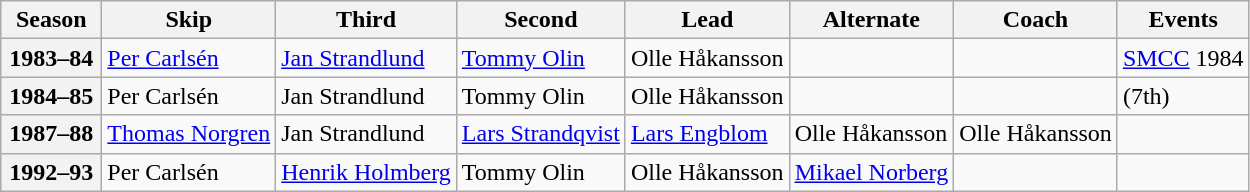<table class="wikitable">
<tr>
<th scope="col" width=60>Season</th>
<th scope="col">Skip</th>
<th scope="col">Third</th>
<th scope="col">Second</th>
<th scope="col">Lead</th>
<th scope="col">Alternate</th>
<th scope="col">Coach</th>
<th scope="col">Events</th>
</tr>
<tr>
<th scope="row">1983–84</th>
<td><a href='#'>Per Carlsén</a></td>
<td><a href='#'>Jan Strandlund</a></td>
<td><a href='#'>Tommy Olin</a></td>
<td>Olle Håkansson</td>
<td></td>
<td></td>
<td><a href='#'>SMCC</a> 1984 </td>
</tr>
<tr>
<th scope="row">1984–85</th>
<td>Per Carlsén</td>
<td>Jan Strandlund</td>
<td>Tommy Olin</td>
<td>Olle Håkansson</td>
<td></td>
<td></td>
<td> (7th)</td>
</tr>
<tr>
<th scope="row">1987–88</th>
<td><a href='#'>Thomas Norgren</a></td>
<td>Jan Strandlund</td>
<td><a href='#'>Lars Strandqvist</a></td>
<td><a href='#'>Lars Engblom</a></td>
<td>Olle Håkansson</td>
<td>Olle Håkansson</td>
<td> </td>
</tr>
<tr>
<th scope="row">1992–93</th>
<td>Per Carlsén</td>
<td><a href='#'>Henrik Holmberg</a></td>
<td>Tommy Olin</td>
<td>Olle Håkansson</td>
<td><a href='#'>Mikael Norberg</a></td>
<td></td>
<td> </td>
</tr>
</table>
